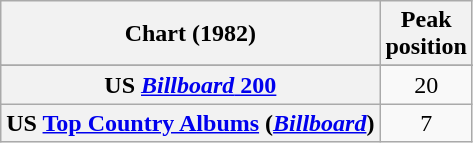<table class="wikitable sortable plainrowheaders" style="text-align:center">
<tr>
<th scope="col">Chart (1982)</th>
<th scope="col">Peak<br>position</th>
</tr>
<tr>
</tr>
<tr>
<th scope="row">US <a href='#'><em>Billboard</em> 200</a></th>
<td>20</td>
</tr>
<tr>
<th scope="row">US <a href='#'>Top Country Albums</a> (<em><a href='#'>Billboard</a></em>)</th>
<td>7</td>
</tr>
</table>
